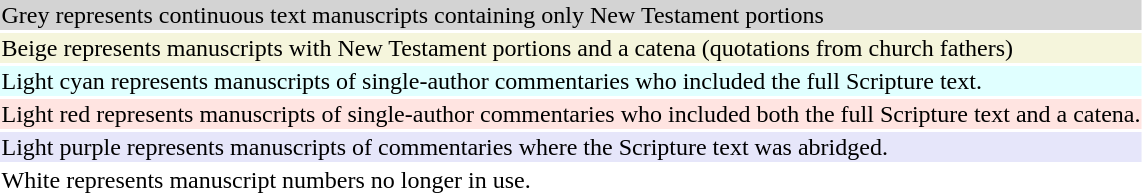<table style="background:transparent">
<tr>
<td bgcolor="lightgrey">Grey represents continuous text manuscripts containing only New Testament portions</td>
</tr>
<tr>
<td bgcolor="beige">Beige represents manuscripts with New Testament portions and a catena (quotations from church fathers)</td>
</tr>
<tr>
<td bgcolor="LightCyan">Light cyan represents manuscripts of single-author commentaries who included the full Scripture text.</td>
</tr>
<tr>
<td bgcolor="MistyRose">Light red represents manuscripts of single-author commentaries who included both the full Scripture text and a catena.</td>
</tr>
<tr>
<td bgcolor="Lavender">Light purple represents manuscripts of commentaries where the Scripture text was abridged.</td>
</tr>
<tr>
<td bgcolor="white">White represents manuscript numbers no longer in use.</td>
</tr>
</table>
